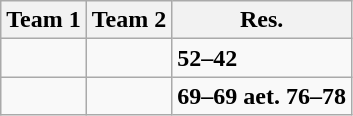<table class="wikitable">
<tr>
<th><strong>Team 1</strong></th>
<th><strong>Team 2</strong></th>
<th><strong>Res.</strong></th>
</tr>
<tr>
<td></td>
<td></td>
<td><strong>52–42</strong></td>
</tr>
<tr>
<td></td>
<td></td>
<td><strong>69–69 aet. 76–78</strong></td>
</tr>
</table>
